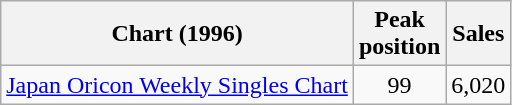<table class="wikitable sortable">
<tr>
<th>Chart (1996)</th>
<th>Peak<br>position</th>
<th>Sales</th>
</tr>
<tr>
<td><a href='#'>Japan Oricon Weekly Singles Chart</a></td>
<td align="center">99</td>
<td align="center">6,020</td>
</tr>
</table>
